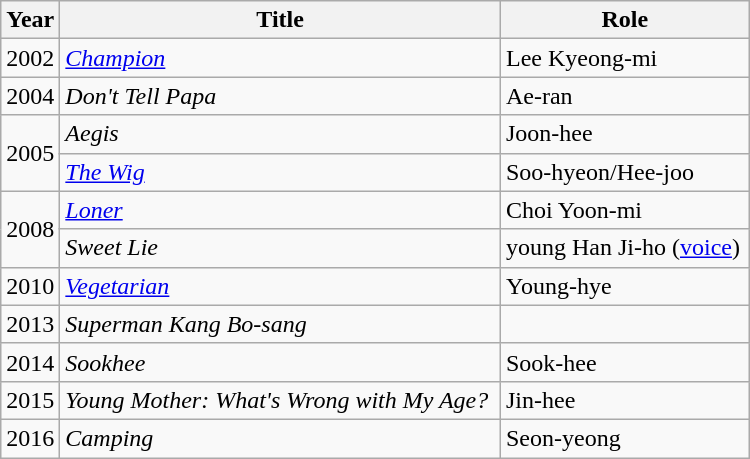<table class="wikitable" style="width:500px">
<tr>
<th width=10>Year</th>
<th>Title</th>
<th>Role</th>
</tr>
<tr>
<td>2002</td>
<td><em><a href='#'>Champion</a></em></td>
<td>Lee Kyeong-mi</td>
</tr>
<tr>
<td>2004</td>
<td><em>Don't Tell Papa</em></td>
<td>Ae-ran</td>
</tr>
<tr>
<td rowspan=2>2005</td>
<td><em>Aegis</em></td>
<td>Joon-hee</td>
</tr>
<tr>
<td><em><a href='#'>The Wig</a></em></td>
<td>Soo-hyeon/Hee-joo</td>
</tr>
<tr>
<td rowspan=2>2008</td>
<td><em><a href='#'>Loner</a></em></td>
<td>Choi Yoon-mi</td>
</tr>
<tr>
<td><em>Sweet Lie</em> </td>
<td>young Han Ji-ho (<a href='#'>voice</a>)</td>
</tr>
<tr>
<td>2010</td>
<td><em><a href='#'>Vegetarian</a></em></td>
<td>Young-hye</td>
</tr>
<tr>
<td>2013</td>
<td><em>Superman Kang Bo-sang</em></td>
<td></td>
</tr>
<tr>
<td>2014</td>
<td><em>Sookhee</em></td>
<td>Sook-hee</td>
</tr>
<tr>
<td>2015</td>
<td><em>Young Mother: What's Wrong with My Age?</em></td>
<td>Jin-hee</td>
</tr>
<tr>
<td>2016</td>
<td><em>Camping</em></td>
<td>Seon-yeong</td>
</tr>
</table>
